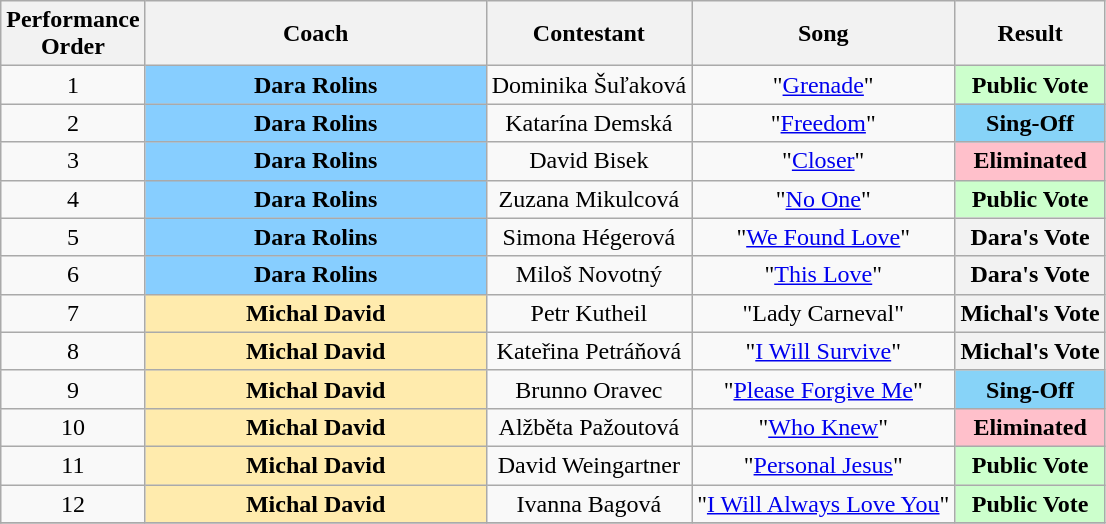<table class="wikitable sortable" style="text-align: center; width: auto;">
<tr>
<th>Performance <br>Order</th>
<th>Coach</th>
<th>Contestant</th>
<th>Song</th>
<th>Result</th>
</tr>
<tr>
<td>1</td>
<th style="background-color:#87CEFF" width="220px">Dara Rolins</th>
<td>Dominika Šuľaková</td>
<td>"<a href='#'>Grenade</a>"</td>
<td style="background:#cfc"><strong>Public Vote</strong></td>
</tr>
<tr>
<td>2</td>
<th style="background-color:#87CEFF" width="220px">Dara Rolins</th>
<td>Katarína Demská</td>
<td>"<a href='#'>Freedom</a>"</td>
<td style="background:#87D3F8;"><strong>Sing-Off</strong></td>
</tr>
<tr>
<td>3</td>
<th style="background-color:#87CEFF" width="220px">Dara Rolins</th>
<td>David Bisek</td>
<td>"<a href='#'>Closer</a>"</td>
<th style="background:pink;">Eliminated</th>
</tr>
<tr>
<td>4</td>
<th style="background-color:#87CEFF" width="220px">Dara Rolins</th>
<td>Zuzana Mikulcová</td>
<td>"<a href='#'>No One</a>"</td>
<td style="background:#cfc"><strong>Public Vote</strong></td>
</tr>
<tr>
<td>5</td>
<th style="background-color:#87CEFF" width="220px">Dara Rolins</th>
<td>Simona Hégerová</td>
<td>"<a href='#'>We Found Love</a>"</td>
<th>Dara's Vote</th>
</tr>
<tr>
<td>6</td>
<th style="background-color:#87CEFF" width="220px">Dara Rolins</th>
<td>Miloš Novotný</td>
<td>"<a href='#'>This Love</a>"</td>
<th>Dara's Vote</th>
</tr>
<tr>
<td>7</td>
<th style="background-color:#FFEBAD" width="220px">Michal David</th>
<td>Petr Kutheil</td>
<td>"Lady Carneval"</td>
<th>Michal's Vote</th>
</tr>
<tr>
<td>8</td>
<th style="background-color:#FFEBAD" width="220px">Michal David</th>
<td>Kateřina Petráňová</td>
<td>"<a href='#'>I Will Survive</a>"</td>
<th>Michal's Vote</th>
</tr>
<tr>
<td>9</td>
<th style="background-color:#FFEBAD" width="220px">Michal David</th>
<td>Brunno Oravec</td>
<td>"<a href='#'>Please Forgive Me</a>"</td>
<td style="background:#87D3F8;"><strong>Sing-Off</strong></td>
</tr>
<tr>
<td>10</td>
<th style="background-color:#FFEBAD" width="220px">Michal David</th>
<td>Alžběta Pažoutová</td>
<td>"<a href='#'>Who Knew</a>"</td>
<td style="background:pink;"><strong>Eliminated</strong></td>
</tr>
<tr>
<td>11</td>
<th style="background-color:#FFEBAD" width="220px">Michal David</th>
<td>David Weingartner</td>
<td>"<a href='#'>Personal Jesus</a>"</td>
<th style="background:#cfc">Public Vote</th>
</tr>
<tr>
<td>12</td>
<th style="background-color:#FFEBAD" width="220px">Michal David</th>
<td>Ivanna Bagová</td>
<td>"<a href='#'>I Will Always Love You</a>"</td>
<th style="background:#cfc">Public Vote</th>
</tr>
<tr>
</tr>
</table>
